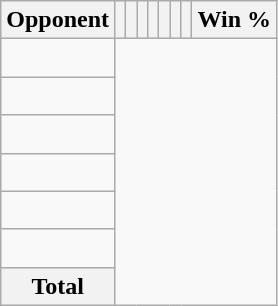<table class="wikitable sortable collapsible collapsed" style="text-align: center;">
<tr>
<th>Opponent</th>
<th></th>
<th></th>
<th></th>
<th></th>
<th></th>
<th></th>
<th></th>
<th>Win %</th>
</tr>
<tr>
<td align="left"><br></td>
</tr>
<tr>
<td align="left"><br></td>
</tr>
<tr>
<td align="left"><br></td>
</tr>
<tr>
<td align="left"><br></td>
</tr>
<tr>
<td align="left"><br></td>
</tr>
<tr>
<td align="left"><br></td>
</tr>
<tr class="sortbottom">
<th>Total<br></th>
</tr>
</table>
